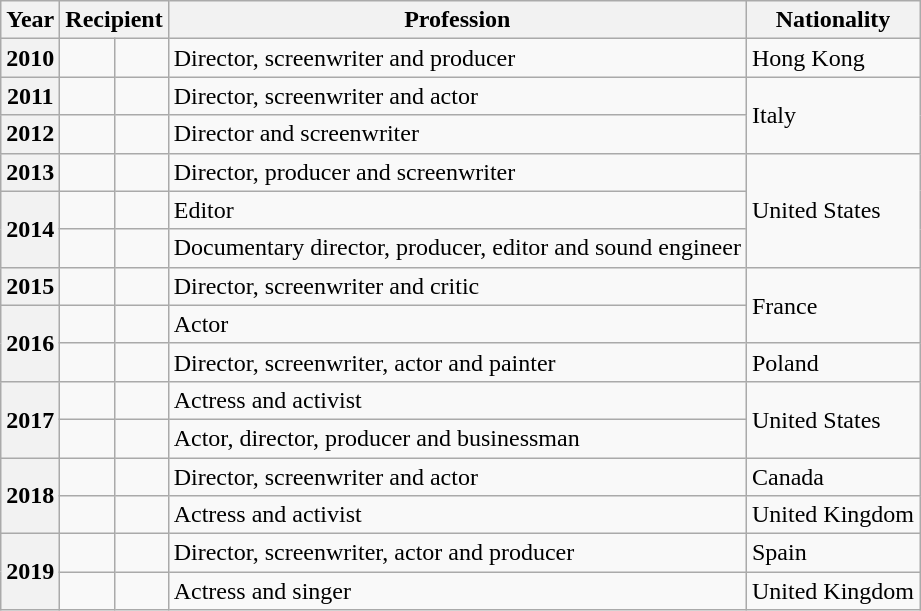<table class="wikitable sortable">
<tr>
<th>Year</th>
<th colspan="2">Recipient</th>
<th class=unsortable>Profession</th>
<th>Nationality</th>
</tr>
<tr>
<th style="text-align:center;">2010 <br></th>
<td></td>
<td></td>
<td>Director, screenwriter and producer</td>
<td>Hong Kong</td>
</tr>
<tr>
<th style="text-align:center;">2011 <br></th>
<td></td>
<td></td>
<td>Director, screenwriter and actor</td>
<td rowspan="2">Italy</td>
</tr>
<tr>
<th style="text-align:center;">2012 <br></th>
<td></td>
<td></td>
<td>Director and screenwriter</td>
</tr>
<tr>
<th style="text-align:center;">2013 <br></th>
<td></td>
<td></td>
<td>Director, producer and screenwriter</td>
<td rowspan="3">United States</td>
</tr>
<tr>
<th rowspan="2" style="text-align:center;">2014 <br></th>
<td></td>
<td></td>
<td>Editor</td>
</tr>
<tr>
<td></td>
<td></td>
<td>Documentary director, producer, editor and sound engineer</td>
</tr>
<tr>
<th style="text-align:center;">2015 <br></th>
<td></td>
<td></td>
<td>Director, screenwriter and critic</td>
<td rowspan="2">France</td>
</tr>
<tr>
<th rowspan="2" style="text-align:center;">2016 <br></th>
<td></td>
<td></td>
<td>Actor</td>
</tr>
<tr>
<td></td>
<td></td>
<td>Director, screenwriter, actor and painter</td>
<td>Poland</td>
</tr>
<tr>
<th rowspan="2" style="text-align:center;">2017 <br></th>
<td></td>
<td></td>
<td>Actress and activist</td>
<td rowspan="2">United States</td>
</tr>
<tr>
<td></td>
<td></td>
<td>Actor, director, producer and businessman</td>
</tr>
<tr>
<th rowspan="2" style="text-align:center;">2018 <br></th>
<td></td>
<td></td>
<td>Director, screenwriter and actor</td>
<td>Canada</td>
</tr>
<tr>
<td></td>
<td></td>
<td>Actress and activist</td>
<td>United Kingdom</td>
</tr>
<tr>
<th rowspan="2" style="text-align:center;">2019 <br></th>
<td></td>
<td></td>
<td>Director, screenwriter, actor and producer</td>
<td>Spain</td>
</tr>
<tr>
<td></td>
<td></td>
<td>Actress and singer</td>
<td>United Kingdom</td>
</tr>
</table>
